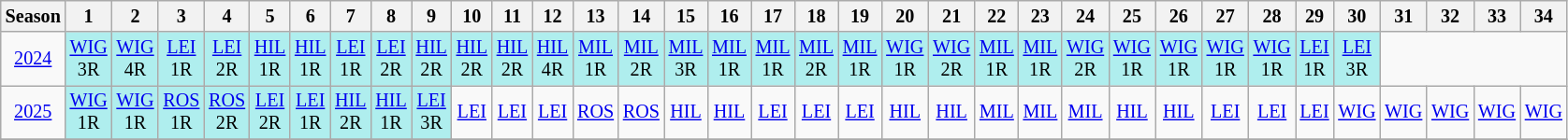<table class="wikitable" style="width:28%; margin:0; font-size:84%">
<tr>
<th>Season</th>
<th>1</th>
<th>2</th>
<th>3</th>
<th>4</th>
<th>5</th>
<th>6</th>
<th>7</th>
<th>8</th>
<th>9</th>
<th>10</th>
<th>11</th>
<th>12</th>
<th>13</th>
<th>14</th>
<th>15</th>
<th>16</th>
<th>17</th>
<th>18</th>
<th>19</th>
<th>20</th>
<th>21</th>
<th>22</th>
<th>23</th>
<th>24</th>
<th>25</th>
<th>26</th>
<th>27</th>
<th>28</th>
<th>29</th>
<th>30</th>
<th>31</th>
<th>32</th>
<th>33</th>
<th>34</th>
</tr>
<tr>
<td style="text-align:center;"background:#efefef;"><a href='#'>2024</a></td>
<td style="text-align:center; background:#afeeee;"><a href='#'>WIG</a><br>3R</td>
<td style="text-align:center; background:#afeeee;"><a href='#'>WIG</a><br>4R</td>
<td style="text-align:center; background:#afeeee;"><a href='#'>LEI</a><br>1R</td>
<td style="text-align:center; background:#afeeee;"><a href='#'>LEI</a><br>2R</td>
<td style="text-align:center; background:#afeeee;"><a href='#'>HIL</a><br>1R</td>
<td style="text-align:center; background:#afeeee;"><a href='#'>HIL</a><br>1R</td>
<td style="text-align:center; background:#afeeee;"><a href='#'>LEI</a><br>1R</td>
<td style="text-align:center; background:#afeeee;"><a href='#'>LEI</a><br>2R</td>
<td style="text-align:center; background:#afeeee;"><a href='#'>HIL</a><br>2R</td>
<td style="text-align:center; background:#afeeee;"><a href='#'>HIL</a><br>2R</td>
<td style="text-align:center; background:#afeeee;"><a href='#'>HIL</a><br>2R</td>
<td style="text-align:center; background:#afeeee;"><a href='#'>HIL</a><br>4R</td>
<td style="text-align:center; background:#afeeee;"><a href='#'>MIL</a><br>1R</td>
<td style="text-align:center; background:#afeeee;"><a href='#'>MIL</a><br>2R</td>
<td style="text-align:center; background:#afeeee;"><a href='#'>MIL</a><br>3R</td>
<td style="text-align:center; background:#afeeee;"><a href='#'>MIL</a><br>1R</td>
<td style="text-align:center; background:#afeeee;"><a href='#'>MIL</a><br>1R</td>
<td style="text-align:center; background:#afeeee;"><a href='#'>MIL</a><br>2R</td>
<td style="text-align:center; background:#afeeee;"><a href='#'>MIL</a><br>1R</td>
<td style="text-align:center; background:#afeeee;"><a href='#'>WIG</a><br>1R</td>
<td style="text-align:center; background:#afeeee;"><a href='#'>WIG</a><br>2R</td>
<td style="text-align:center; background:#afeeee;"><a href='#'>MIL</a><br>1R</td>
<td style="text-align:center; background:#afeeee;"><a href='#'>MIL</a><br>1R</td>
<td style="text-align:center; background:#afeeee;"><a href='#'>WIG</a><br>2R</td>
<td style="text-align:center; background:#afeeee;"><a href='#'>WIG</a><br>1R</td>
<td style="text-align:center; background:#afeeee;"><a href='#'>WIG</a><br>1R</td>
<td style="text-align:center; background:#afeeee;"><a href='#'>WIG</a><br>1R</td>
<td style="text-align:center; background:#afeeee;"><a href='#'>WIG</a><br>1R</td>
<td style="text-align:center; background:#afeeee;"><a href='#'>LEI</a><br>1R</td>
<td style="text-align:center; background:#afeeee;"><a href='#'>LEI</a><br>3R</td>
</tr>
<tr>
<td style="text-align:center; "background:#efefef;"><a href='#'>2025</a></td>
<td style="text-align:center; background:#afeeee;"><a href='#'>WIG</a><br>1R</td>
<td style="text-align:center; background:#afeeee;"><a href='#'>WIG</a><br>1R</td>
<td style="text-align:center; background:#afeeee;"><a href='#'>ROS</a><br>1R</td>
<td style="text-align:center; background:#afeeee;"><a href='#'>ROS</a><br>2R</td>
<td style="text-align:center; background:#afeeee;"><a href='#'>LEI</a><br>2R</td>
<td style="text-align:center; background:#afeeee;"><a href='#'>LEI</a><br>1R</td>
<td style="text-align:center; background:#afeeee;"><a href='#'>HIL</a><br>2R</td>
<td style="text-align:center; background:#afeeee;"><a href='#'>HIL</a><br>1R</td>
<td style="text-align:center; background:#afeeee;"><a href='#'>LEI</a><br>3R</td>
<td style="text-align:center; background:#;"><a href='#'>LEI</a><br></td>
<td style="text-align:center; background:#;"><a href='#'>LEI</a><br></td>
<td style="text-align:center; background:#;"><a href='#'>LEI</a><br></td>
<td style="text-align:center; background:#;"><a href='#'>ROS</a><br></td>
<td style="text-align:center; background:#;"><a href='#'>ROS</a><br></td>
<td style="text-align:center; background:#;"><a href='#'>HIL</a><br></td>
<td style="text-align:center; background:#;"><a href='#'>HIL</a><br></td>
<td style="text-align:center; background:#;"><a href='#'>LEI</a><br></td>
<td style="text-align:center; background:#;"><a href='#'>LEI</a><br></td>
<td style="text-align:center; background:#;"><a href='#'>LEI</a><br></td>
<td style="text-align:center; background:#;"><a href='#'>HIL</a><br></td>
<td style="text-align:center; background:#;"><a href='#'>HIL</a><br></td>
<td style="text-align:center; background:#;"><a href='#'>MIL</a><br></td>
<td style="text-align:center; background:#;"><a href='#'>MIL</a><br></td>
<td style="text-align:center; background:#;"><a href='#'>MIL</a><br></td>
<td style="text-align:center; background:#;"><a href='#'>HIL</a><br></td>
<td style="text-align:center; background:#;"><a href='#'>HIL</a><br></td>
<td style="text-align:center; background:#;"><a href='#'>LEI</a><br></td>
<td style="text-align:center; background:#;"><a href='#'>LEI</a><br></td>
<td style="text-align:center; background:#;"><a href='#'>LEI</a><br></td>
<td style="text-align:center; background:#;"><a href='#'>WIG</a><br></td>
<td style="text-align:center; background:#;"><a href='#'>WIG</a><br></td>
<td style="text-align:center; background:#;"><a href='#'>WIG</a><br></td>
<td style="text-align:center; background:#;"><a href='#'>WIG</a><br></td>
<td style="text-align:center; background:#;"><a href='#'>WIG</a><br></td>
</tr>
<tr>
</tr>
</table>
